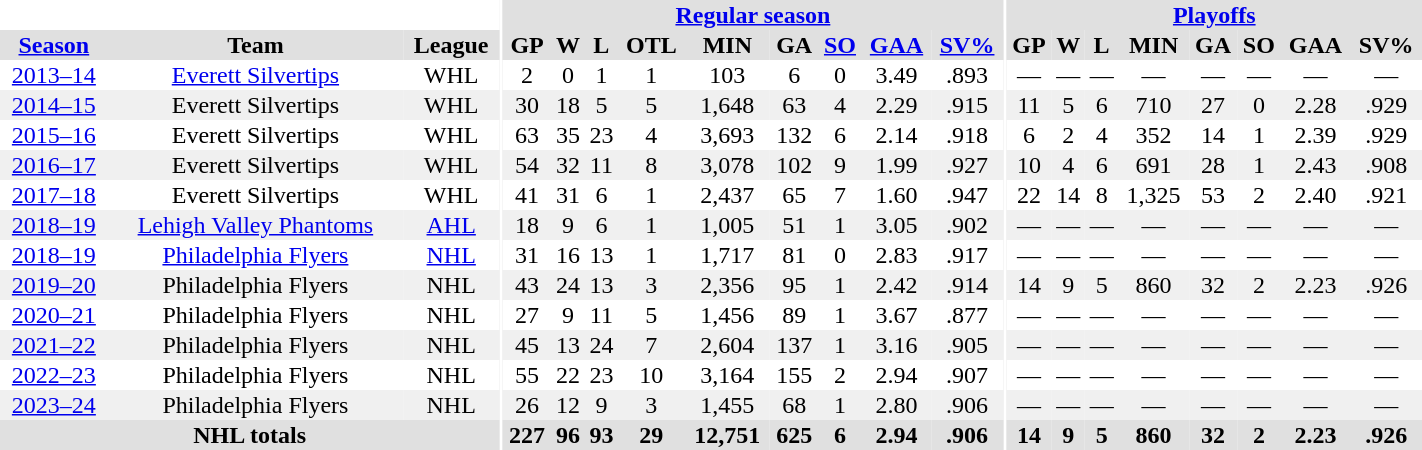<table border="0" cellpadding="1" cellspacing="0" ID="Table3" style="text-align:center; width:75%;">
<tr style="background:#e0e0e0;">
<th colspan="3" style="background:#fff;"></th>
<th rowspan="99" style="background:#fff;"></th>
<th colspan="9" style="background:#e0e0e0;"><a href='#'>Regular season</a></th>
<th rowspan="99" style="background:#fff;"></th>
<th colspan="8" style="background:#e0e0e0;"><a href='#'>Playoffs</a></th>
</tr>
<tr bgcolor="#e0e0e0">
<th><a href='#'>Season</a></th>
<th>Team</th>
<th>League</th>
<th>GP</th>
<th>W</th>
<th>L</th>
<th>OTL</th>
<th>MIN</th>
<th>GA</th>
<th><a href='#'>SO</a></th>
<th><a href='#'>GAA</a></th>
<th><a href='#'>SV%</a></th>
<th>GP</th>
<th>W</th>
<th>L</th>
<th>MIN</th>
<th>GA</th>
<th>SO</th>
<th>GAA</th>
<th>SV%</th>
</tr>
<tr>
<td><a href='#'>2013–14</a></td>
<td><a href='#'>Everett Silvertips</a></td>
<td>WHL</td>
<td>2</td>
<td>0</td>
<td>1</td>
<td>1</td>
<td>103</td>
<td>6</td>
<td>0</td>
<td>3.49</td>
<td>.893</td>
<td>—</td>
<td>—</td>
<td>—</td>
<td>—</td>
<td>—</td>
<td>—</td>
<td>—</td>
<td>—</td>
</tr>
<tr bgcolor="#f0f0f0">
<td><a href='#'>2014–15</a></td>
<td>Everett Silvertips</td>
<td>WHL</td>
<td>30</td>
<td>18</td>
<td>5</td>
<td>5</td>
<td>1,648</td>
<td>63</td>
<td>4</td>
<td>2.29</td>
<td>.915</td>
<td>11</td>
<td>5</td>
<td>6</td>
<td>710</td>
<td>27</td>
<td>0</td>
<td>2.28</td>
<td>.929</td>
</tr>
<tr>
<td><a href='#'>2015–16</a></td>
<td>Everett Silvertips</td>
<td>WHL</td>
<td>63</td>
<td>35</td>
<td>23</td>
<td>4</td>
<td>3,693</td>
<td>132</td>
<td>6</td>
<td>2.14</td>
<td>.918</td>
<td>6</td>
<td>2</td>
<td>4</td>
<td>352</td>
<td>14</td>
<td>1</td>
<td>2.39</td>
<td>.929</td>
</tr>
<tr bgcolor="#f0f0f0">
<td><a href='#'>2016–17</a></td>
<td>Everett Silvertips</td>
<td>WHL</td>
<td>54</td>
<td>32</td>
<td>11</td>
<td>8</td>
<td>3,078</td>
<td>102</td>
<td>9</td>
<td>1.99</td>
<td>.927</td>
<td>10</td>
<td>4</td>
<td>6</td>
<td>691</td>
<td>28</td>
<td>1</td>
<td>2.43</td>
<td>.908</td>
</tr>
<tr>
<td><a href='#'>2017–18</a></td>
<td>Everett Silvertips</td>
<td>WHL</td>
<td>41</td>
<td>31</td>
<td>6</td>
<td>1</td>
<td>2,437</td>
<td>65</td>
<td>7</td>
<td>1.60</td>
<td>.947</td>
<td>22</td>
<td>14</td>
<td>8</td>
<td>1,325</td>
<td>53</td>
<td>2</td>
<td>2.40</td>
<td>.921</td>
</tr>
<tr bgcolor="#f0f0f0">
<td><a href='#'>2018–19</a></td>
<td><a href='#'>Lehigh Valley Phantoms</a></td>
<td><a href='#'>AHL</a></td>
<td>18</td>
<td>9</td>
<td>6</td>
<td>1</td>
<td>1,005</td>
<td>51</td>
<td>1</td>
<td>3.05</td>
<td>.902</td>
<td>—</td>
<td>—</td>
<td>—</td>
<td>—</td>
<td>—</td>
<td>—</td>
<td>—</td>
<td>—</td>
</tr>
<tr>
<td><a href='#'>2018–19</a></td>
<td><a href='#'>Philadelphia Flyers</a></td>
<td><a href='#'>NHL</a></td>
<td>31</td>
<td>16</td>
<td>13</td>
<td>1</td>
<td>1,717</td>
<td>81</td>
<td>0</td>
<td>2.83</td>
<td>.917</td>
<td>—</td>
<td>—</td>
<td>—</td>
<td>—</td>
<td>—</td>
<td>—</td>
<td>—</td>
<td>—</td>
</tr>
<tr bgcolor="#f0f0f0">
<td><a href='#'>2019–20</a></td>
<td>Philadelphia Flyers</td>
<td>NHL</td>
<td>43</td>
<td>24</td>
<td>13</td>
<td>3</td>
<td>2,356</td>
<td>95</td>
<td>1</td>
<td>2.42</td>
<td>.914</td>
<td>14</td>
<td>9</td>
<td>5</td>
<td>860</td>
<td>32</td>
<td>2</td>
<td>2.23</td>
<td>.926</td>
</tr>
<tr>
<td><a href='#'>2020–21</a></td>
<td>Philadelphia Flyers</td>
<td>NHL</td>
<td>27</td>
<td>9</td>
<td>11</td>
<td>5</td>
<td>1,456</td>
<td>89</td>
<td>1</td>
<td>3.67</td>
<td>.877</td>
<td>—</td>
<td>—</td>
<td>—</td>
<td>—</td>
<td>—</td>
<td>—</td>
<td>—</td>
<td>—</td>
</tr>
<tr bgcolor="#f0f0f0">
<td><a href='#'>2021–22</a></td>
<td>Philadelphia Flyers</td>
<td>NHL</td>
<td>45</td>
<td>13</td>
<td>24</td>
<td>7</td>
<td>2,604</td>
<td>137</td>
<td>1</td>
<td>3.16</td>
<td>.905</td>
<td>—</td>
<td>—</td>
<td>—</td>
<td>—</td>
<td>—</td>
<td>—</td>
<td>—</td>
<td>—</td>
</tr>
<tr>
<td><a href='#'>2022–23</a></td>
<td>Philadelphia Flyers</td>
<td>NHL</td>
<td>55</td>
<td>22</td>
<td>23</td>
<td>10</td>
<td>3,164</td>
<td>155</td>
<td>2</td>
<td>2.94</td>
<td>.907</td>
<td>—</td>
<td>—</td>
<td>—</td>
<td>—</td>
<td>—</td>
<td>—</td>
<td>—</td>
<td>—</td>
</tr>
<tr bgcolor="#f0f0f0">
<td><a href='#'>2023–24</a></td>
<td>Philadelphia Flyers</td>
<td>NHL</td>
<td>26</td>
<td>12</td>
<td>9</td>
<td>3</td>
<td>1,455</td>
<td>68</td>
<td>1</td>
<td>2.80</td>
<td>.906</td>
<td>—</td>
<td>—</td>
<td>—</td>
<td>—</td>
<td>—</td>
<td>—</td>
<td>—</td>
<td>—</td>
</tr>
<tr bgcolor="#e0e0e0">
<th colspan="3">NHL totals</th>
<th>227</th>
<th>96</th>
<th>93</th>
<th>29</th>
<th>12,751</th>
<th>625</th>
<th>6</th>
<th>2.94</th>
<th>.906</th>
<th>14</th>
<th>9</th>
<th>5</th>
<th>860</th>
<th>32</th>
<th>2</th>
<th>2.23</th>
<th>.926</th>
</tr>
</table>
